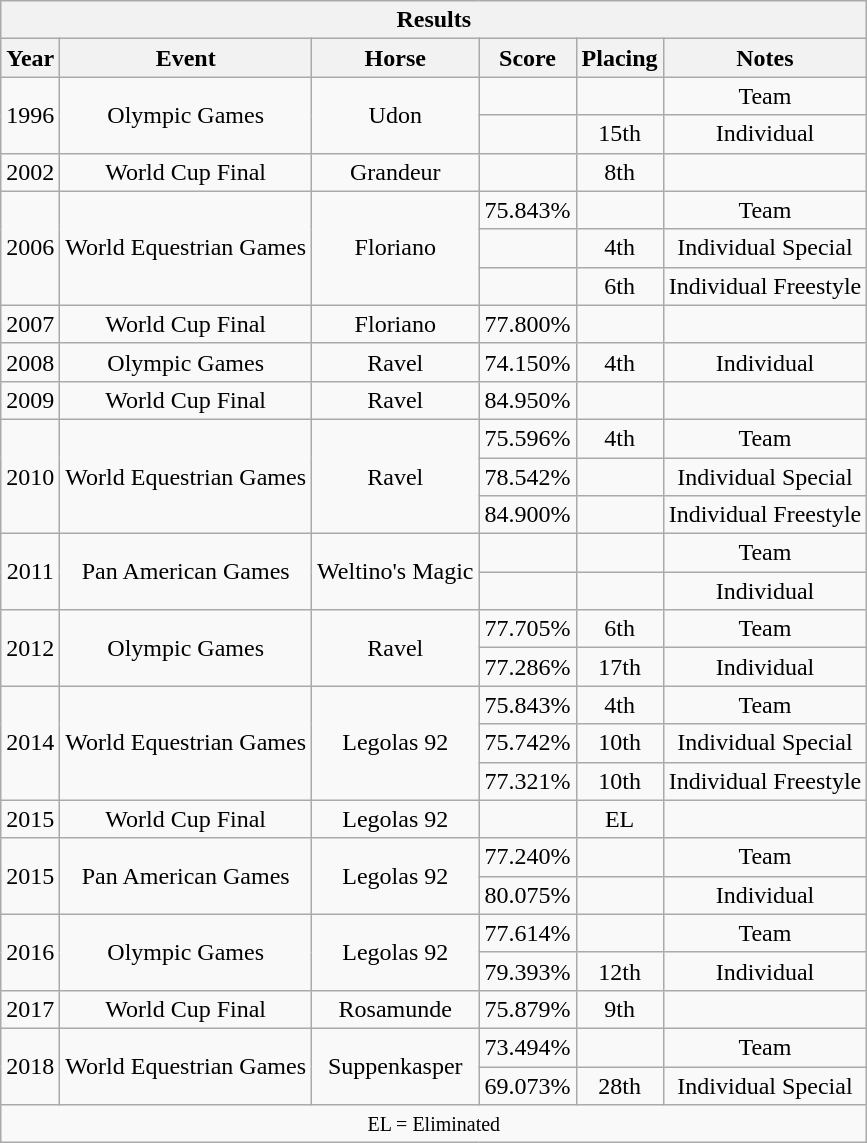<table class="wikitable" style="text-align:center">
<tr>
<th colspan="12" align="center"><strong>Results</strong></th>
</tr>
<tr>
<th>Year</th>
<th>Event</th>
<th>Horse</th>
<th>Score</th>
<th>Placing</th>
<th>Notes</th>
</tr>
<tr>
<td rowspan="2">1996</td>
<td rowspan="2">Olympic Games</td>
<td rowspan="2">Udon</td>
<td></td>
<td></td>
<td>Team</td>
</tr>
<tr>
<td></td>
<td>15th</td>
<td>Individual</td>
</tr>
<tr>
<td>2002</td>
<td>World Cup Final</td>
<td>Grandeur</td>
<td></td>
<td>8th</td>
<td></td>
</tr>
<tr>
<td rowspan="3">2006</td>
<td rowspan="3">World Equestrian Games</td>
<td rowspan="3">Floriano</td>
<td>75.843%</td>
<td></td>
<td>Team</td>
</tr>
<tr>
<td></td>
<td>4th</td>
<td>Individual Special</td>
</tr>
<tr>
<td></td>
<td>6th</td>
<td>Individual Freestyle</td>
</tr>
<tr>
<td>2007</td>
<td>World Cup Final</td>
<td>Floriano</td>
<td>77.800%</td>
<td></td>
<td></td>
</tr>
<tr>
<td>2008</td>
<td>Olympic Games</td>
<td>Ravel</td>
<td>74.150%</td>
<td>4th</td>
<td>Individual</td>
</tr>
<tr>
<td>2009</td>
<td>World Cup Final</td>
<td>Ravel</td>
<td>84.950%</td>
<td></td>
<td></td>
</tr>
<tr>
<td rowspan="3">2010</td>
<td rowspan="3">World Equestrian Games</td>
<td rowspan="3">Ravel</td>
<td>75.596%</td>
<td>4th</td>
<td>Team</td>
</tr>
<tr>
<td>78.542%</td>
<td></td>
<td>Individual Special</td>
</tr>
<tr>
<td>84.900%</td>
<td></td>
<td>Individual Freestyle</td>
</tr>
<tr>
<td rowspan="2">2011</td>
<td rowspan="2">Pan American Games</td>
<td rowspan="2">Weltino's Magic</td>
<td></td>
<td></td>
<td>Team</td>
</tr>
<tr>
<td></td>
<td></td>
<td>Individual</td>
</tr>
<tr>
<td rowspan="2">2012</td>
<td rowspan="2">Olympic Games</td>
<td rowspan="2">Ravel</td>
<td>77.705%</td>
<td>6th</td>
<td>Team</td>
</tr>
<tr>
<td>77.286%</td>
<td>17th</td>
<td>Individual</td>
</tr>
<tr>
<td rowspan="3">2014</td>
<td rowspan="3">World Equestrian Games</td>
<td rowspan="3">Legolas 92</td>
<td>75.843%</td>
<td>4th</td>
<td>Team</td>
</tr>
<tr>
<td>75.742%</td>
<td>10th</td>
<td>Individual Special</td>
</tr>
<tr>
<td>77.321%</td>
<td>10th</td>
<td>Individual Freestyle</td>
</tr>
<tr>
<td>2015</td>
<td>World Cup Final</td>
<td>Legolas 92</td>
<td></td>
<td>EL</td>
<td></td>
</tr>
<tr>
<td rowspan="2">2015</td>
<td rowspan="2">Pan American Games</td>
<td rowspan="2">Legolas 92</td>
<td>77.240%</td>
<td></td>
<td>Team</td>
</tr>
<tr>
<td>80.075%</td>
<td></td>
<td>Individual</td>
</tr>
<tr>
<td rowspan="2">2016</td>
<td rowspan="2">Olympic Games</td>
<td rowspan="2">Legolas 92</td>
<td>77.614%</td>
<td></td>
<td>Team</td>
</tr>
<tr>
<td>79.393%</td>
<td>12th</td>
<td>Individual</td>
</tr>
<tr>
<td>2017</td>
<td>World Cup Final</td>
<td>Rosamunde</td>
<td>75.879%</td>
<td>9th</td>
<td></td>
</tr>
<tr>
<td rowspan="2">2018</td>
<td rowspan="2">World Equestrian Games</td>
<td rowspan="2">Suppenkasper</td>
<td>73.494%</td>
<td></td>
<td>Team</td>
</tr>
<tr>
<td>69.073%</td>
<td>28th</td>
<td>Individual Special</td>
</tr>
<tr>
<td colspan="12" align="center"><small> EL = Eliminated</small></td>
</tr>
</table>
